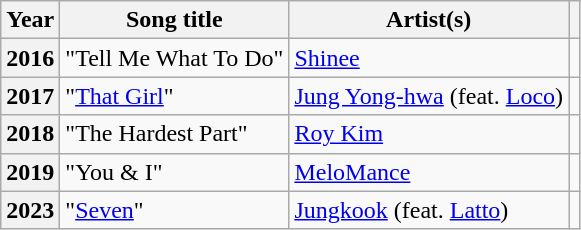<table class="wikitable plainrowheaders sortable">
<tr>
<th scope="col">Year</th>
<th scope="col">Song title</th>
<th scope="col">Artist(s)</th>
<th scope="col" class="unsortable"></th>
</tr>
<tr>
<th scope="row">2016</th>
<td>"Tell Me What To Do"</td>
<td><a href='#'>Shinee</a></td>
<td style="text-align:center"></td>
</tr>
<tr>
<th scope="row">2017</th>
<td>"<a href='#'>That Girl</a>"</td>
<td><a href='#'>Jung Yong-hwa</a> (feat. <a href='#'>Loco</a>)</td>
<td style="text-align:center"></td>
</tr>
<tr>
<th scope="row">2018</th>
<td>"The Hardest Part"</td>
<td><a href='#'>Roy Kim</a></td>
<td style="text-align:center"></td>
</tr>
<tr>
<th scope="row">2019</th>
<td>"You & I"</td>
<td><a href='#'>MeloMance</a></td>
<td style="text-align:center"></td>
</tr>
<tr>
<th scope="row">2023</th>
<td>"<a href='#'>Seven</a>"</td>
<td><a href='#'>Jungkook</a> (feat. <a href='#'>Latto</a>)</td>
<td style="text-align:center"></td>
</tr>
</table>
